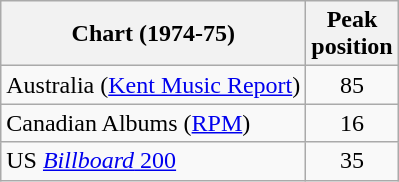<table class="wikitable sortable" style="text-align:center;">
<tr>
<th>Chart (1974-75)</th>
<th>Peak<br>position</th>
</tr>
<tr>
<td align="left">Australia (<a href='#'>Kent Music Report</a>)</td>
<td>85</td>
</tr>
<tr>
<td align="left">Canadian Albums (<a href='#'>RPM</a>)</td>
<td>16</td>
</tr>
<tr>
<td align="left">US <a href='#'><em>Billboard</em> 200</a></td>
<td>35</td>
</tr>
</table>
